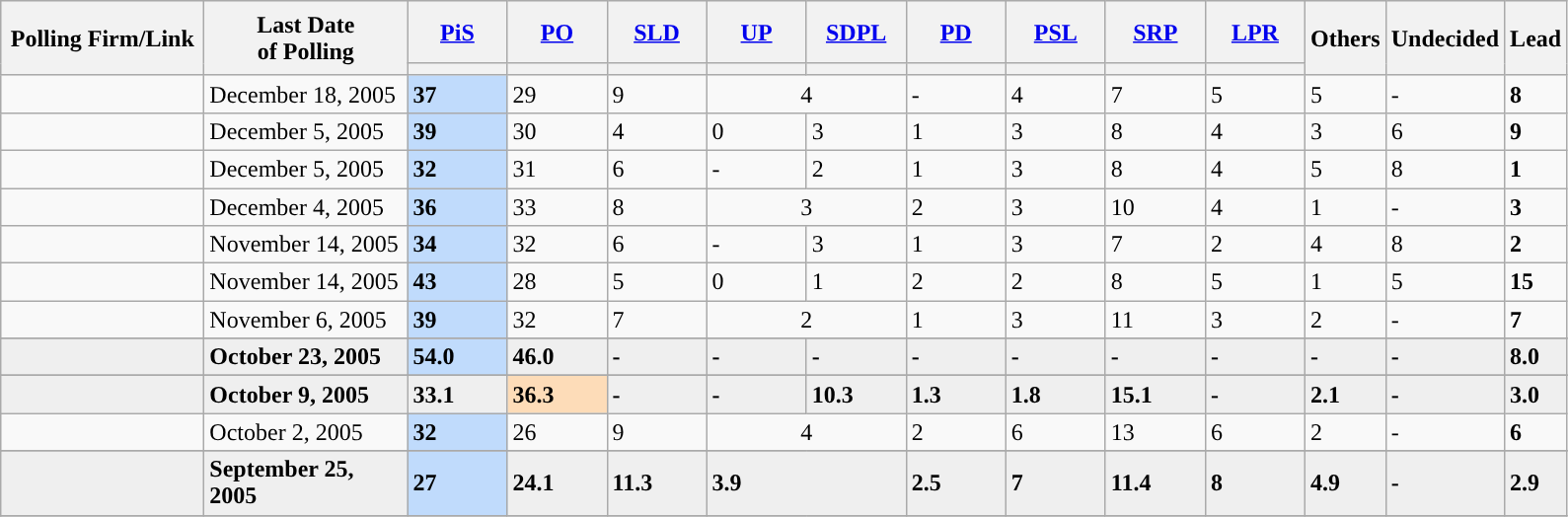<table class="wikitable sortable collapsible">
<tr style="height:42px; text-align:center; background-color:#E9E9E9">
<th rowspan="2" style="width:130px;">Polling Firm/Link</th>
<th rowspan="2" data-sort-type="date" style="width:130px;">Last Date<br>of Polling</th>
<th style="width:60px;" class="unsortable"><a href='#'>PiS</a></th>
<th style="width:60px;" class="unsortable"><a href='#'>PO</a></th>
<th style="width:60px;" class="unsortable"><a href='#'>SLD</a></th>
<th style="width:60px;" class="unsortable"><a href='#'>UP</a></th>
<th style="width:60px;" class="unsortable"><a href='#'>SDPL</a></th>
<th style="width:60px;" class="unsortable"><a href='#'>PD</a></th>
<th style="width:60px;" class="unsortable"><a href='#'>PSL</a></th>
<th style="width:60px;" class="unsortable"><a href='#'>SRP</a></th>
<th style="width:60px;" class="unsortable"><a href='#'>LPR</a></th>
<th rowspan="2" data-sort-type="number" style="width:40px;">Others</th>
<th rowspan="2" data-sort-type="number" style="width:40px;">Undecided</th>
<th rowspan="2" data-sort-type="number" style="width:30px;">Lead</th>
</tr>
<tr>
<th data-sort-type="number" style="height:1px; background:"></th>
<th data-sort-type="number" style="height:1px; background:"></th>
<th data-sort-type="number" style="height:1px; background:"></th>
<th data-sort-type="number" style="height:1px; background:"></th>
<th data-sort-type="number" style="height:1px; background:"></th>
<th data-sort-type="number" style="height:1px; background:"></th>
<th data-sort-type="number" style="height:1px; background:"></th>
<th data-sort-type="number" style="height:1px; background:"></th>
<th data-sort-type="number" style="height:1px; background:"></th>
</tr>
<tr>
<td></td>
<td>December 18, 2005</td>
<td style="background:#C0DBFC"><strong>37</strong></td>
<td>29</td>
<td>9</td>
<td colspan=2 align=center>4</td>
<td>-</td>
<td>4</td>
<td>7</td>
<td>5</td>
<td>5</td>
<td>-</td>
<td style="background:"><strong>8</strong></td>
</tr>
<tr>
<td></td>
<td>December 5, 2005</td>
<td style="background:#C0DBFC"><strong>39</strong></td>
<td>30</td>
<td>4</td>
<td>0</td>
<td>3</td>
<td>1</td>
<td>3</td>
<td>8</td>
<td>4</td>
<td>3</td>
<td>6</td>
<td style="background:"><strong>9</strong></td>
</tr>
<tr>
<td></td>
<td>December 5, 2005</td>
<td style="background:#C0DBFC"><strong>32</strong></td>
<td>31</td>
<td>6</td>
<td>-</td>
<td>2</td>
<td>1</td>
<td>3</td>
<td>8</td>
<td>4</td>
<td>5</td>
<td>8</td>
<td style="background:"><strong>1</strong></td>
</tr>
<tr>
<td></td>
<td>December 4, 2005</td>
<td style="background:#C0DBFC"><strong>36</strong></td>
<td>33</td>
<td>8</td>
<td colspan=2 align=center>3</td>
<td>2</td>
<td>3</td>
<td>10</td>
<td>4</td>
<td>1</td>
<td>-</td>
<td style="background:"><strong>3</strong></td>
</tr>
<tr>
<td></td>
<td>November 14, 2005</td>
<td style="background:#C0DBFC"><strong>34</strong></td>
<td>32</td>
<td>6</td>
<td>-</td>
<td>3</td>
<td>1</td>
<td>3</td>
<td>7</td>
<td>2</td>
<td>4</td>
<td>8</td>
<td style="background:"><strong>2</strong></td>
</tr>
<tr>
<td></td>
<td>November 14, 2005</td>
<td style="background:#C0DBFC"><strong>43</strong></td>
<td>28</td>
<td>5</td>
<td>0</td>
<td>1</td>
<td>2</td>
<td>2</td>
<td>8</td>
<td>5</td>
<td>1</td>
<td>5</td>
<td style="background:"><strong>15</strong></td>
</tr>
<tr>
<td></td>
<td>November 6, 2005</td>
<td style="background:#C0DBFC"><strong>39</strong></td>
<td>32</td>
<td>7</td>
<td colspan=2 align=center>2</td>
<td>1</td>
<td>3</td>
<td>11</td>
<td>3</td>
<td>2</td>
<td>-</td>
<td style="background:"><strong>7</strong></td>
</tr>
<tr>
</tr>
<tr style="background:#EFEFEF; font-weight:bold;">
<td></td>
<td>October 23, 2005</td>
<td style="background:#C0DBFC"><strong>54.0</strong></td>
<td>46.0</td>
<td>-</td>
<td>-</td>
<td>-</td>
<td>-</td>
<td>-</td>
<td>-</td>
<td>-</td>
<td>-</td>
<td>-</td>
<td style="background:"><strong>8.0</strong></td>
</tr>
<tr>
</tr>
<tr style="background:#EFEFEF; font-weight:bold;">
<td></td>
<td>October 9, 2005</td>
<td>33.1</td>
<td style="background:#FDDCB8"><strong>36.3</strong></td>
<td>-</td>
<td>-</td>
<td>10.3</td>
<td>1.3</td>
<td>1.8</td>
<td>15.1</td>
<td>-</td>
<td>2.1</td>
<td>-</td>
<td style="background:"><strong>3.0</strong></td>
</tr>
<tr>
<td></td>
<td>October 2, 2005</td>
<td style="background:#C0DBFC"><strong>32</strong></td>
<td>26</td>
<td>9</td>
<td colspan=2 align=center>4</td>
<td>2</td>
<td>6</td>
<td>13</td>
<td>6</td>
<td>2</td>
<td>-</td>
<td style="background:"><strong>6</strong></td>
</tr>
<tr>
</tr>
<tr style="background:#EFEFEF; font-weight:bold;">
<td></td>
<td>September 25, 2005</td>
<td style="background:#C0DBFC">27</td>
<td>24.1</td>
<td>11.3</td>
<td colspan=2 align=center">3.9</td>
<td>2.5</td>
<td>7</td>
<td>11.4</td>
<td>8</td>
<td>4.9</td>
<td>-</td>
<td style="background:"><strong>2.9</strong></td>
</tr>
<tr>
</tr>
</table>
